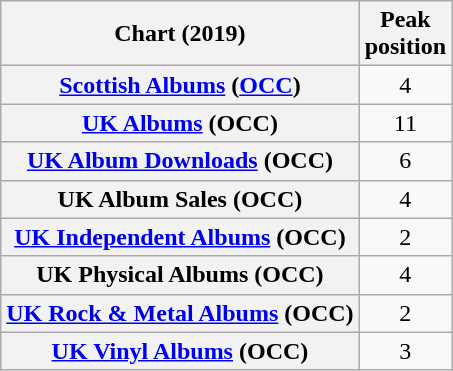<table class="wikitable sortable plainrowheaders" style="text-align:center">
<tr>
<th scope="col">Chart (2019)</th>
<th scope="col">Peak<br>position</th>
</tr>
<tr>
<th scope="row"><a href='#'>Scottish Albums</a> (<a href='#'>OCC</a>)</th>
<td>4</td>
</tr>
<tr>
<th scope="row"><a href='#'>UK Albums</a> (OCC)</th>
<td>11</td>
</tr>
<tr>
<th scope="row"><a href='#'>UK Album Downloads</a> (OCC)</th>
<td>6</td>
</tr>
<tr>
<th scope="row">UK Album Sales (OCC)</th>
<td>4</td>
</tr>
<tr>
<th scope="row"><a href='#'>UK Independent Albums</a> (OCC)</th>
<td>2</td>
</tr>
<tr>
<th scope="row">UK Physical Albums (OCC)</th>
<td>4</td>
</tr>
<tr>
<th scope="row"><a href='#'>UK Rock & Metal Albums</a> (OCC)</th>
<td>2</td>
</tr>
<tr>
<th scope="row"><a href='#'>UK Vinyl Albums</a> (OCC)</th>
<td>3</td>
</tr>
</table>
